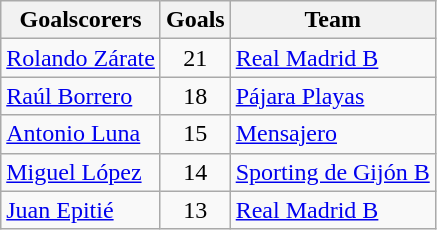<table class="wikitable sortable">
<tr>
<th>Goalscorers</th>
<th>Goals</th>
<th>Team</th>
</tr>
<tr>
<td> <a href='#'>Rolando Zárate</a></td>
<td align=center>21</td>
<td><a href='#'>Real Madrid B</a></td>
</tr>
<tr>
<td> <a href='#'>Raúl Borrero</a></td>
<td align=center>18</td>
<td><a href='#'>Pájara Playas</a></td>
</tr>
<tr>
<td> <a href='#'>Antonio Luna</a></td>
<td align=center>15</td>
<td><a href='#'>Mensajero</a></td>
</tr>
<tr>
<td> <a href='#'>Miguel López</a></td>
<td align=center>14</td>
<td><a href='#'>Sporting de Gijón B</a></td>
</tr>
<tr>
<td> <a href='#'>Juan Epitié</a></td>
<td align=center>13</td>
<td><a href='#'>Real Madrid B</a></td>
</tr>
</table>
